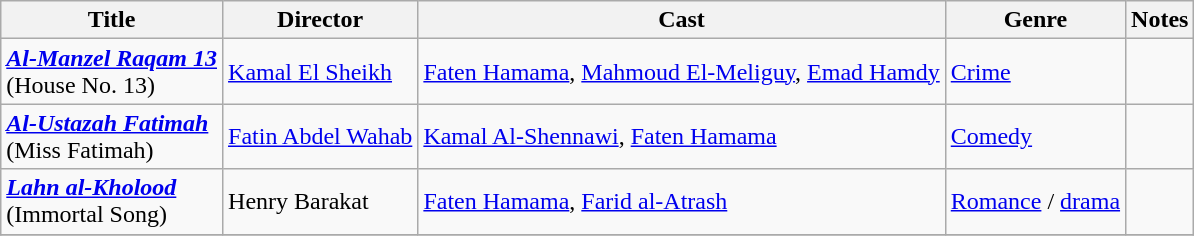<table class="wikitable">
<tr>
<th>Title</th>
<th>Director</th>
<th>Cast</th>
<th>Genre</th>
<th>Notes</th>
</tr>
<tr>
<td><strong><em><a href='#'>Al-Manzel Raqam 13</a></em></strong><br>(House No. 13)</td>
<td><a href='#'>Kamal El Sheikh</a></td>
<td><a href='#'>Faten Hamama</a>, <a href='#'>Mahmoud El-Meliguy</a>, <a href='#'>Emad Hamdy</a></td>
<td><a href='#'>Crime</a></td>
<td></td>
</tr>
<tr>
<td><strong><em><a href='#'>Al-Ustazah Fatimah</a></em></strong><br>(Miss Fatimah)</td>
<td><a href='#'>Fatin Abdel Wahab</a></td>
<td><a href='#'>Kamal Al-Shennawi</a>, <a href='#'>Faten Hamama</a></td>
<td><a href='#'>Comedy</a></td>
<td></td>
</tr>
<tr>
<td><strong><em><a href='#'>Lahn al-Kholood</a></em></strong><br>(Immortal Song)</td>
<td>Henry Barakat</td>
<td><a href='#'>Faten Hamama</a>, <a href='#'>Farid al-Atrash</a></td>
<td><a href='#'>Romance</a> / <a href='#'>drama</a></td>
<td></td>
</tr>
<tr>
</tr>
</table>
